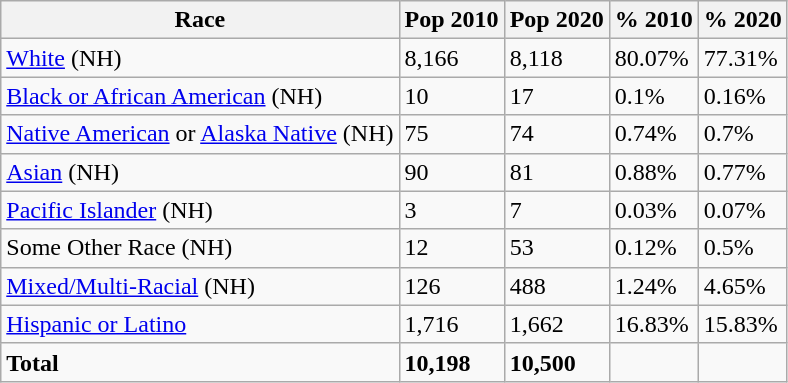<table class="wikitable">
<tr>
<th>Race</th>
<th>Pop 2010</th>
<th>Pop 2020</th>
<th>% 2010</th>
<th>% 2020</th>
</tr>
<tr>
<td><a href='#'>White</a> (NH)</td>
<td>8,166</td>
<td>8,118</td>
<td>80.07%</td>
<td>77.31%</td>
</tr>
<tr>
<td><a href='#'>Black or African American</a> (NH)</td>
<td>10</td>
<td>17</td>
<td>0.1%</td>
<td>0.16%</td>
</tr>
<tr>
<td><a href='#'>Native American</a> or <a href='#'>Alaska Native</a> (NH)</td>
<td>75</td>
<td>74</td>
<td>0.74%</td>
<td>0.7%</td>
</tr>
<tr>
<td><a href='#'>Asian</a> (NH)</td>
<td>90</td>
<td>81</td>
<td>0.88%</td>
<td>0.77%</td>
</tr>
<tr>
<td><a href='#'>Pacific Islander</a> (NH)</td>
<td>3</td>
<td>7</td>
<td>0.03%</td>
<td>0.07%</td>
</tr>
<tr>
<td>Some Other Race (NH)</td>
<td>12</td>
<td>53</td>
<td>0.12%</td>
<td>0.5%</td>
</tr>
<tr>
<td><a href='#'>Mixed/Multi-Racial</a> (NH)</td>
<td>126</td>
<td>488</td>
<td>1.24%</td>
<td>4.65%</td>
</tr>
<tr>
<td><a href='#'>Hispanic or Latino</a></td>
<td>1,716</td>
<td>1,662</td>
<td>16.83%</td>
<td>15.83%</td>
</tr>
<tr>
<td><strong>Total</strong></td>
<td><strong>10,198</strong></td>
<td><strong>10,500</strong></td>
<td></td>
<td></td>
</tr>
</table>
